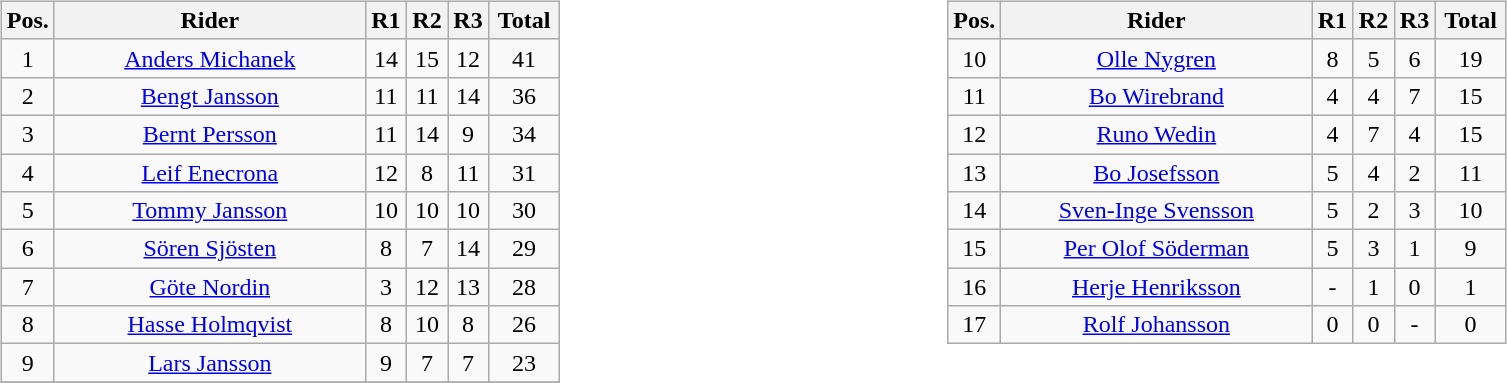<table width=100%>
<tr>
<td width=50% valign=top><br><table class="wikitable" style="text-align:center;">
<tr>
<th width=25px>Pos.</th>
<th width=200px>Rider</th>
<th width=20px>R1</th>
<th width=20px>R2</th>
<th width=20px>R3</th>
<th width=40px>Total</th>
</tr>
<tr>
<td>1</td>
<td><a href='#'>Anders Michanek</a></td>
<td>14</td>
<td>15</td>
<td>12</td>
<td>41</td>
</tr>
<tr>
<td>2</td>
<td><a href='#'>Bengt Jansson</a></td>
<td>11</td>
<td>11</td>
<td>14</td>
<td>36</td>
</tr>
<tr>
<td>3</td>
<td><a href='#'>Bernt Persson</a></td>
<td>11</td>
<td>14</td>
<td>9</td>
<td>34</td>
</tr>
<tr>
<td>4</td>
<td><a href='#'>Leif Enecrona</a></td>
<td>12</td>
<td>8</td>
<td>11</td>
<td>31</td>
</tr>
<tr>
<td>5</td>
<td><a href='#'>Tommy Jansson</a></td>
<td>10</td>
<td>10</td>
<td>10</td>
<td>30</td>
</tr>
<tr>
<td>6</td>
<td><a href='#'>Sören Sjösten</a></td>
<td>8</td>
<td>7</td>
<td>14</td>
<td>29</td>
</tr>
<tr>
<td>7</td>
<td><a href='#'>Göte Nordin</a></td>
<td>3</td>
<td>12</td>
<td>13</td>
<td>28</td>
</tr>
<tr>
<td>8</td>
<td><a href='#'>Hasse Holmqvist</a></td>
<td>8</td>
<td>10</td>
<td>8</td>
<td>26</td>
</tr>
<tr>
<td>9</td>
<td><a href='#'>Lars Jansson</a></td>
<td>9</td>
<td>7</td>
<td>7</td>
<td>23</td>
</tr>
<tr>
</tr>
</table>
</td>
<td width=50% valign=top><br><table class="wikitable" style="text-align:center;">
<tr>
<th width=25px>Pos.</th>
<th width=200px>Rider</th>
<th width=20px>R1</th>
<th width=20px>R2</th>
<th width=20px>R3</th>
<th width=40px>Total</th>
</tr>
<tr>
<td>10</td>
<td><a href='#'>Olle Nygren</a></td>
<td>8</td>
<td>5</td>
<td>6</td>
<td>19</td>
</tr>
<tr>
<td>11</td>
<td><a href='#'>Bo Wirebrand</a></td>
<td>4</td>
<td>4</td>
<td>7</td>
<td>15</td>
</tr>
<tr>
<td>12</td>
<td><a href='#'>Runo Wedin</a></td>
<td>4</td>
<td>7</td>
<td>4</td>
<td>15</td>
</tr>
<tr>
<td>13</td>
<td><a href='#'>Bo Josefsson</a></td>
<td>5</td>
<td>4</td>
<td>2</td>
<td>11</td>
</tr>
<tr>
<td>14</td>
<td><a href='#'>Sven-Inge Svensson</a></td>
<td>5</td>
<td>2</td>
<td>3</td>
<td>10</td>
</tr>
<tr>
<td>15</td>
<td><a href='#'>Per Olof Söderman</a></td>
<td>5</td>
<td>3</td>
<td>1</td>
<td>9</td>
</tr>
<tr>
<td>16</td>
<td><a href='#'>Herje Henriksson</a></td>
<td>-</td>
<td>1</td>
<td>0</td>
<td>1</td>
</tr>
<tr>
<td>17</td>
<td><a href='#'>Rolf Johansson</a></td>
<td>0</td>
<td>0</td>
<td>-</td>
<td>0</td>
</tr>
</table>
</td>
</tr>
</table>
